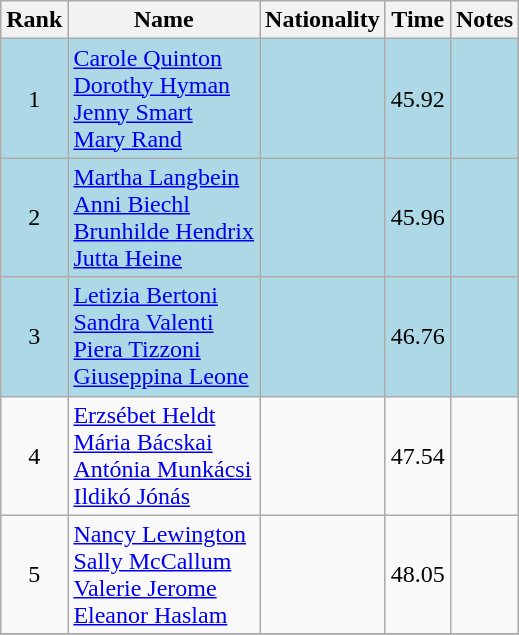<table class="wikitable sortable" style="text-align:center">
<tr>
<th>Rank</th>
<th>Name</th>
<th>Nationality</th>
<th>Time</th>
<th>Notes</th>
</tr>
<tr bgcolor=lightblue>
<td>1</td>
<td align=left><a href='#'>Carole Quinton</a><br><a href='#'>Dorothy Hyman</a><br><a href='#'>Jenny Smart</a><br><a href='#'>Mary Rand</a></td>
<td align=left></td>
<td>45.92</td>
<td></td>
</tr>
<tr bgcolor=lightblue>
<td>2</td>
<td align=left><a href='#'>Martha Langbein</a><br><a href='#'>Anni Biechl</a><br><a href='#'>Brunhilde Hendrix</a><br><a href='#'>Jutta Heine</a></td>
<td align=left></td>
<td>45.96</td>
<td></td>
</tr>
<tr bgcolor=lightblue>
<td>3</td>
<td align=left><a href='#'>Letizia Bertoni</a><br><a href='#'>Sandra Valenti</a><br><a href='#'>Piera Tizzoni</a><br><a href='#'>Giuseppina Leone</a></td>
<td align=left></td>
<td>46.76</td>
<td></td>
</tr>
<tr>
<td>4</td>
<td align=left><a href='#'>Erzsébet Heldt</a><br><a href='#'>Mária Bácskai</a><br><a href='#'>Antónia Munkácsi</a><br><a href='#'>Ildikó Jónás</a></td>
<td align=left></td>
<td>47.54</td>
<td></td>
</tr>
<tr>
<td>5</td>
<td align=left><a href='#'>Nancy Lewington</a><br><a href='#'>Sally McCallum</a><br><a href='#'>Valerie Jerome</a><br><a href='#'>Eleanor Haslam</a></td>
<td align=left></td>
<td>48.05</td>
<td></td>
</tr>
<tr>
</tr>
</table>
